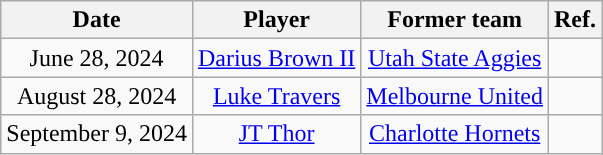<table class="wikitable sortable sortable" style="text-align: center">
<tr>
<th>Date</th>
<th>Player</th>
<th>Former team</th>
<th>Ref.</th>
</tr>
<tr>
<td>June 28, 2024</td>
<td><a href='#'>Darius Brown II</a></td>
<td><a href='#'>Utah State Aggies</a></td>
<td></td>
</tr>
<tr>
<td>August 28, 2024</td>
<td><a href='#'>Luke Travers</a></td>
<td> <a href='#'>Melbourne United</a></td>
<td></td>
</tr>
<tr>
<td>September 9, 2024</td>
<td><a href='#'>JT Thor</a></td>
<td><a href='#'>Charlotte Hornets</a></td>
<td></td>
</tr>
</table>
